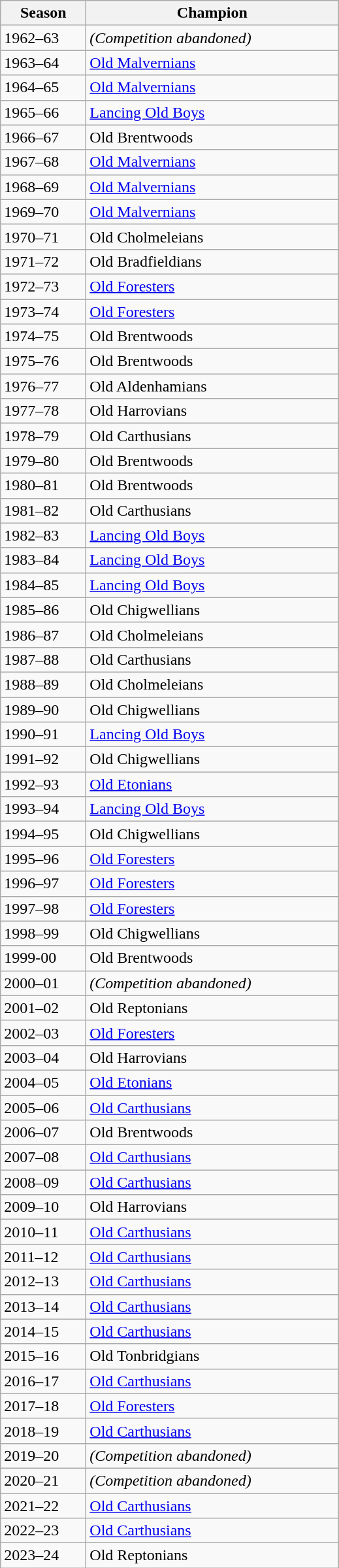<table class="wikitable sortable" style="text-align:left">
<tr>
<th width=80px>Season</th>
<th width=250px>Champion</th>
</tr>
<tr>
<td>1962–63</td>
<td><em>(Competition abandoned)</em></td>
</tr>
<tr>
<td>1963–64</td>
<td><a href='#'>Old Malvernians</a></td>
</tr>
<tr>
<td>1964–65</td>
<td><a href='#'>Old Malvernians</a></td>
</tr>
<tr>
<td>1965–66</td>
<td><a href='#'>Lancing Old Boys</a></td>
</tr>
<tr>
<td>1966–67</td>
<td>Old Brentwoods</td>
</tr>
<tr>
<td>1967–68</td>
<td><a href='#'>Old Malvernians</a></td>
</tr>
<tr>
<td>1968–69</td>
<td><a href='#'>Old Malvernians</a></td>
</tr>
<tr>
<td>1969–70</td>
<td><a href='#'>Old Malvernians</a></td>
</tr>
<tr>
<td>1970–71</td>
<td>Old Cholmeleians</td>
</tr>
<tr>
<td>1971–72</td>
<td>Old Bradfieldians</td>
</tr>
<tr>
<td>1972–73</td>
<td><a href='#'>Old Foresters</a></td>
</tr>
<tr>
<td>1973–74</td>
<td><a href='#'>Old Foresters</a></td>
</tr>
<tr>
<td>1974–75</td>
<td>Old Brentwoods</td>
</tr>
<tr>
<td>1975–76</td>
<td>Old Brentwoods</td>
</tr>
<tr>
<td>1976–77</td>
<td>Old Aldenhamians</td>
</tr>
<tr>
<td>1977–78</td>
<td>Old Harrovians</td>
</tr>
<tr>
<td>1978–79</td>
<td>Old Carthusians</td>
</tr>
<tr>
<td>1979–80</td>
<td>Old Brentwoods</td>
</tr>
<tr>
<td>1980–81</td>
<td>Old Brentwoods</td>
</tr>
<tr>
<td>1981–82</td>
<td>Old Carthusians</td>
</tr>
<tr>
<td>1982–83</td>
<td><a href='#'>Lancing Old Boys</a></td>
</tr>
<tr>
<td>1983–84</td>
<td><a href='#'>Lancing Old Boys</a></td>
</tr>
<tr>
<td>1984–85</td>
<td><a href='#'>Lancing Old Boys</a></td>
</tr>
<tr>
<td>1985–86</td>
<td>Old Chigwellians</td>
</tr>
<tr>
<td>1986–87</td>
<td>Old Cholmeleians</td>
</tr>
<tr>
<td>1987–88</td>
<td>Old Carthusians</td>
</tr>
<tr>
<td>1988–89</td>
<td>Old Cholmeleians</td>
</tr>
<tr>
<td>1989–90</td>
<td>Old Chigwellians</td>
</tr>
<tr>
<td>1990–91</td>
<td><a href='#'>Lancing Old Boys</a></td>
</tr>
<tr>
<td>1991–92</td>
<td>Old Chigwellians</td>
</tr>
<tr>
<td>1992–93</td>
<td><a href='#'>Old Etonians</a></td>
</tr>
<tr>
<td>1993–94</td>
<td><a href='#'>Lancing Old Boys</a></td>
</tr>
<tr>
<td>1994–95</td>
<td>Old Chigwellians</td>
</tr>
<tr>
<td>1995–96</td>
<td><a href='#'>Old Foresters</a></td>
</tr>
<tr>
<td>1996–97</td>
<td><a href='#'>Old Foresters</a></td>
</tr>
<tr>
<td>1997–98</td>
<td><a href='#'>Old Foresters</a></td>
</tr>
<tr>
<td>1998–99</td>
<td>Old Chigwellians</td>
</tr>
<tr>
<td>1999-00</td>
<td>Old Brentwoods</td>
</tr>
<tr>
<td>2000–01</td>
<td><em>(Competition abandoned)</em></td>
</tr>
<tr>
<td>2001–02</td>
<td>Old Reptonians</td>
</tr>
<tr>
<td>2002–03</td>
<td><a href='#'>Old Foresters</a></td>
</tr>
<tr>
<td>2003–04</td>
<td>Old Harrovians</td>
</tr>
<tr>
<td>2004–05</td>
<td><a href='#'>Old Etonians</a></td>
</tr>
<tr>
<td>2005–06</td>
<td><a href='#'>Old Carthusians</a></td>
</tr>
<tr>
<td>2006–07</td>
<td>Old Brentwoods</td>
</tr>
<tr>
<td>2007–08</td>
<td><a href='#'>Old Carthusians</a></td>
</tr>
<tr>
<td>2008–09</td>
<td><a href='#'>Old Carthusians</a></td>
</tr>
<tr>
<td>2009–10</td>
<td>Old Harrovians</td>
</tr>
<tr>
<td>2010–11</td>
<td><a href='#'>Old Carthusians</a></td>
</tr>
<tr>
<td>2011–12</td>
<td><a href='#'>Old Carthusians</a></td>
</tr>
<tr>
<td>2012–13</td>
<td><a href='#'>Old Carthusians</a></td>
</tr>
<tr>
<td>2013–14</td>
<td><a href='#'>Old Carthusians</a></td>
</tr>
<tr>
<td>2014–15</td>
<td><a href='#'>Old Carthusians</a></td>
</tr>
<tr>
<td>2015–16</td>
<td>Old Tonbridgians</td>
</tr>
<tr>
<td>2016–17</td>
<td><a href='#'>Old Carthusians</a></td>
</tr>
<tr>
<td>2017–18</td>
<td><a href='#'>Old Foresters</a></td>
</tr>
<tr>
<td>2018–19</td>
<td><a href='#'>Old Carthusians</a></td>
</tr>
<tr>
<td>2019–20</td>
<td><em>(Competition abandoned)</em></td>
</tr>
<tr>
<td>2020–21</td>
<td><em>(Competition abandoned)</em></td>
</tr>
<tr>
<td>2021–22</td>
<td><a href='#'>Old Carthusians</a></td>
</tr>
<tr>
<td>2022–23</td>
<td><a href='#'>Old Carthusians</a></td>
</tr>
<tr>
<td>2023–24</td>
<td>Old Reptonians</td>
</tr>
</table>
